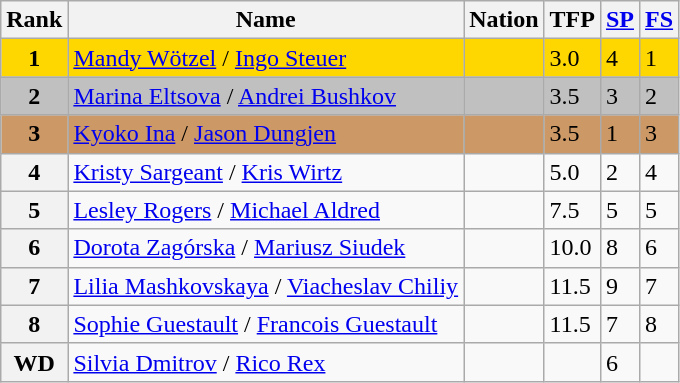<table class="wikitable sortable">
<tr>
<th>Rank</th>
<th>Name</th>
<th>Nation</th>
<th>TFP</th>
<th><a href='#'>SP</a></th>
<th><a href='#'>FS</a></th>
</tr>
<tr bgcolor="gold">
<td align="center"><strong>1</strong></td>
<td><a href='#'>Mandy Wötzel</a> / <a href='#'>Ingo Steuer</a></td>
<td></td>
<td>3.0</td>
<td>4</td>
<td>1</td>
</tr>
<tr bgcolor="silver">
<td align="center"><strong>2</strong></td>
<td><a href='#'>Marina Eltsova</a> / <a href='#'>Andrei Bushkov</a></td>
<td></td>
<td>3.5</td>
<td>3</td>
<td>2</td>
</tr>
<tr bgcolor="cc9966">
<td align="center"><strong>3</strong></td>
<td><a href='#'>Kyoko Ina</a> / <a href='#'>Jason Dungjen</a></td>
<td></td>
<td>3.5</td>
<td>1</td>
<td>3</td>
</tr>
<tr>
<th>4</th>
<td><a href='#'>Kristy Sargeant</a> / <a href='#'>Kris Wirtz</a></td>
<td></td>
<td>5.0</td>
<td>2</td>
<td>4</td>
</tr>
<tr>
<th>5</th>
<td><a href='#'>Lesley Rogers</a> / <a href='#'>Michael Aldred</a></td>
<td></td>
<td>7.5</td>
<td>5</td>
<td>5</td>
</tr>
<tr>
<th>6</th>
<td><a href='#'>Dorota Zagórska</a> / <a href='#'>Mariusz Siudek</a></td>
<td></td>
<td>10.0</td>
<td>8</td>
<td>6</td>
</tr>
<tr>
<th>7</th>
<td><a href='#'>Lilia Mashkovskaya</a> / <a href='#'>Viacheslav Chiliy</a></td>
<td></td>
<td>11.5</td>
<td>9</td>
<td>7</td>
</tr>
<tr>
<th>8</th>
<td><a href='#'>Sophie Guestault</a> / <a href='#'>Francois Guestault</a></td>
<td></td>
<td>11.5</td>
<td>7</td>
<td>8</td>
</tr>
<tr>
<th>WD</th>
<td><a href='#'>Silvia Dmitrov</a> / <a href='#'>Rico Rex</a></td>
<td></td>
<td></td>
<td>6</td>
<td></td>
</tr>
</table>
